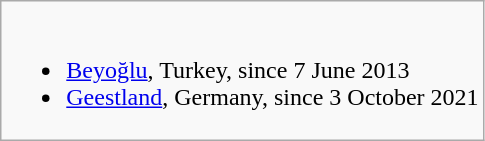<table class="wikitable">
<tr valign="top">
<td><br><ul><li>  <a href='#'>Beyoğlu</a>, Turkey, since 7 June 2013</li><li> <a href='#'>Geestland</a>, Germany, since 3 October 2021</li></ul></td>
</tr>
</table>
